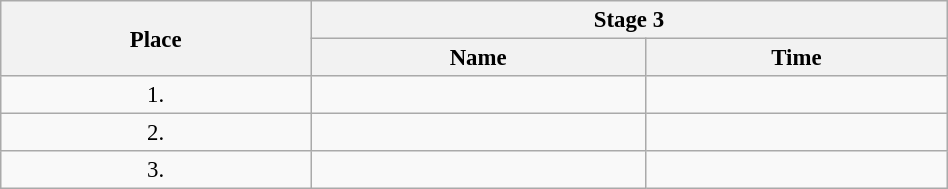<table class=wikitable style="font-size:95%" width="50%">
<tr>
<th rowspan="2">Place</th>
<th colspan="2">Stage 3</th>
</tr>
<tr>
<th>Name</th>
<th>Time</th>
</tr>
<tr>
<td align="center">1.</td>
<td></td>
<td></td>
</tr>
<tr>
<td align="center">2.</td>
<td></td>
<td></td>
</tr>
<tr>
<td align="center">3.</td>
<td></td>
<td></td>
</tr>
</table>
